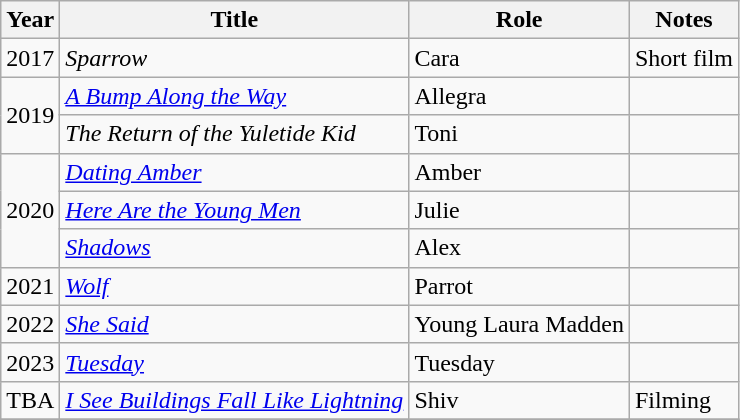<table class="wikitable sortable">
<tr>
<th>Year</th>
<th>Title</th>
<th>Role</th>
<th class="unsortable">Notes</th>
</tr>
<tr>
<td>2017</td>
<td><em>Sparrow</em></td>
<td>Cara</td>
<td>Short film</td>
</tr>
<tr>
<td rowspan="2">2019</td>
<td><em><a href='#'>A Bump Along the Way</a></em></td>
<td>Allegra</td>
<td></td>
</tr>
<tr>
<td><em>The Return of the Yuletide Kid</em></td>
<td>Toni</td>
<td></td>
</tr>
<tr>
<td rowspan="3">2020</td>
<td><em><a href='#'>Dating Amber</a></em></td>
<td>Amber</td>
<td></td>
</tr>
<tr>
<td><em><a href='#'>Here Are the Young Men</a></em></td>
<td>Julie</td>
<td></td>
</tr>
<tr>
<td><em><a href='#'>Shadows</a></em></td>
<td>Alex</td>
<td></td>
</tr>
<tr>
<td>2021</td>
<td><em><a href='#'>Wolf</a></em></td>
<td>Parrot</td>
<td></td>
</tr>
<tr>
<td>2022</td>
<td><em><a href='#'>She Said</a></em></td>
<td>Young Laura Madden</td>
<td></td>
</tr>
<tr>
<td>2023</td>
<td><em><a href='#'>Tuesday</a></em></td>
<td>Tuesday</td>
<td></td>
</tr>
<tr>
<td>TBA</td>
<td><em><a href='#'>I See Buildings Fall Like Lightning</a></em></td>
<td>Shiv</td>
<td>Filming</td>
</tr>
<tr>
</tr>
</table>
